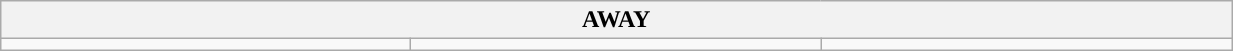<table class="wikitable collapsible collapsed" style="width:65%">
<tr>
<th colspan=6>AWAY</th>
</tr>
<tr>
<td></td>
<td></td>
<td></td>
</tr>
</table>
